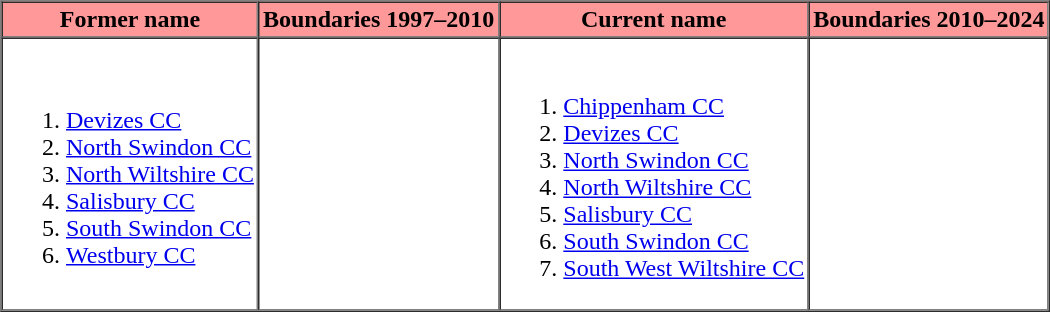<table border=1 cellpadding="2" cellspacing="0">
<tr>
<th bgcolor="#ff9999">Former name</th>
<th bgcolor="#ff9999">Boundaries 1997–2010</th>
<th bgcolor="#ff9999">Current name</th>
<th bgcolor="#ff9999">Boundaries 2010–2024</th>
</tr>
<tr>
<td><br><ol><li><a href='#'>Devizes CC</a></li><li><a href='#'>North Swindon CC</a></li><li><a href='#'>North Wiltshire CC</a></li><li><a href='#'>Salisbury CC</a></li><li><a href='#'>South Swindon CC</a></li><li><a href='#'>Westbury CC</a></li></ol></td>
<td></td>
<td><br><ol><li><a href='#'>Chippenham CC</a></li><li><a href='#'>Devizes CC</a></li><li><a href='#'>North Swindon CC</a></li><li><a href='#'>North Wiltshire CC</a></li><li><a href='#'>Salisbury CC</a></li><li><a href='#'>South Swindon CC</a></li><li><a href='#'>South West Wiltshire CC</a></li></ol></td>
<td></td>
</tr>
<tr>
</tr>
</table>
